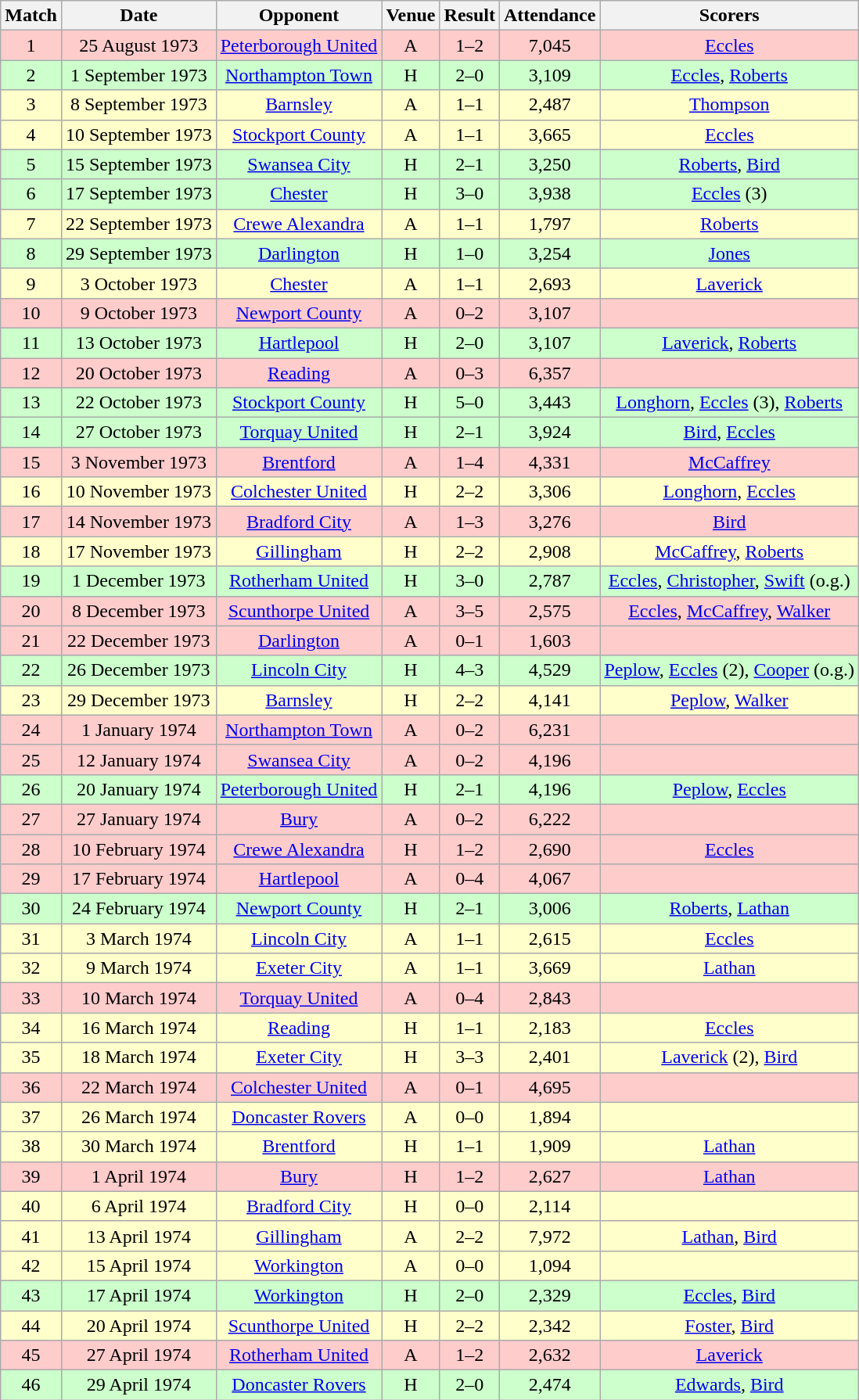<table class="wikitable" style="font-size:100%; text-align:center">
<tr>
<th>Match</th>
<th>Date</th>
<th>Opponent</th>
<th>Venue</th>
<th>Result</th>
<th>Attendance</th>
<th>Scorers</th>
</tr>
<tr style="background: #FFCCCC;">
<td>1</td>
<td>25 August 1973</td>
<td><a href='#'>Peterborough United</a></td>
<td>A</td>
<td>1–2</td>
<td>7,045</td>
<td><a href='#'>Eccles</a></td>
</tr>
<tr style="background: #CCFFCC;">
<td>2</td>
<td>1 September 1973</td>
<td><a href='#'>Northampton Town</a></td>
<td>H</td>
<td>2–0</td>
<td>3,109</td>
<td><a href='#'>Eccles</a>, <a href='#'>Roberts</a></td>
</tr>
<tr style="background: #FFFFCC;">
<td>3</td>
<td>8 September 1973</td>
<td><a href='#'>Barnsley</a></td>
<td>A</td>
<td>1–1</td>
<td>2,487</td>
<td><a href='#'>Thompson</a></td>
</tr>
<tr style="background: #FFFFCC;">
<td>4</td>
<td>10 September 1973</td>
<td><a href='#'>Stockport County</a></td>
<td>A</td>
<td>1–1</td>
<td>3,665</td>
<td><a href='#'>Eccles</a></td>
</tr>
<tr style="background: #CCFFCC;">
<td>5</td>
<td>15 September 1973</td>
<td><a href='#'>Swansea City</a></td>
<td>H</td>
<td>2–1</td>
<td>3,250</td>
<td><a href='#'>Roberts</a>, <a href='#'>Bird</a></td>
</tr>
<tr style="background: #CCFFCC;">
<td>6</td>
<td>17 September 1973</td>
<td><a href='#'>Chester</a></td>
<td>H</td>
<td>3–0</td>
<td>3,938</td>
<td><a href='#'>Eccles</a> (3)</td>
</tr>
<tr style="background: #FFFFCC;">
<td>7</td>
<td>22 September 1973</td>
<td><a href='#'>Crewe Alexandra</a></td>
<td>A</td>
<td>1–1</td>
<td>1,797</td>
<td><a href='#'>Roberts</a></td>
</tr>
<tr style="background: #CCFFCC;">
<td>8</td>
<td>29 September 1973</td>
<td><a href='#'>Darlington</a></td>
<td>H</td>
<td>1–0</td>
<td>3,254</td>
<td><a href='#'>Jones</a></td>
</tr>
<tr style="background: #FFFFCC;">
<td>9</td>
<td>3 October 1973</td>
<td><a href='#'>Chester</a></td>
<td>A</td>
<td>1–1</td>
<td>2,693</td>
<td><a href='#'>Laverick</a></td>
</tr>
<tr style="background: #FFCCCC;">
<td>10</td>
<td>9 October 1973</td>
<td><a href='#'>Newport County</a></td>
<td>A</td>
<td>0–2</td>
<td>3,107</td>
<td></td>
</tr>
<tr style="background: #CCFFCC;">
<td>11</td>
<td>13 October 1973</td>
<td><a href='#'>Hartlepool</a></td>
<td>H</td>
<td>2–0</td>
<td>3,107</td>
<td><a href='#'>Laverick</a>, <a href='#'>Roberts</a></td>
</tr>
<tr style="background: #FFCCCC;">
<td>12</td>
<td>20 October 1973</td>
<td><a href='#'>Reading</a></td>
<td>A</td>
<td>0–3</td>
<td>6,357</td>
<td></td>
</tr>
<tr style="background: #CCFFCC;">
<td>13</td>
<td>22 October 1973</td>
<td><a href='#'>Stockport County</a></td>
<td>H</td>
<td>5–0</td>
<td>3,443</td>
<td><a href='#'>Longhorn</a>, <a href='#'>Eccles</a> (3), <a href='#'>Roberts</a></td>
</tr>
<tr style="background: #CCFFCC;">
<td>14</td>
<td>27 October 1973</td>
<td><a href='#'>Torquay United</a></td>
<td>H</td>
<td>2–1</td>
<td>3,924</td>
<td><a href='#'>Bird</a>, <a href='#'>Eccles</a></td>
</tr>
<tr style="background: #FFCCCC;">
<td>15</td>
<td>3 November 1973</td>
<td><a href='#'>Brentford</a></td>
<td>A</td>
<td>1–4</td>
<td>4,331</td>
<td><a href='#'>McCaffrey</a></td>
</tr>
<tr style="background: #FFFFCC;">
<td>16</td>
<td>10 November 1973</td>
<td><a href='#'>Colchester United</a></td>
<td>H</td>
<td>2–2</td>
<td>3,306</td>
<td><a href='#'>Longhorn</a>, <a href='#'>Eccles</a></td>
</tr>
<tr style="background: #FFCCCC;">
<td>17</td>
<td>14 November 1973</td>
<td><a href='#'>Bradford City</a></td>
<td>A</td>
<td>1–3</td>
<td>3,276</td>
<td><a href='#'>Bird</a></td>
</tr>
<tr style="background: #FFFFCC;">
<td>18</td>
<td>17 November 1973</td>
<td><a href='#'>Gillingham</a></td>
<td>H</td>
<td>2–2</td>
<td>2,908</td>
<td><a href='#'>McCaffrey</a>, <a href='#'>Roberts</a></td>
</tr>
<tr style="background: #CCFFCC;">
<td>19</td>
<td>1 December 1973</td>
<td><a href='#'>Rotherham United</a></td>
<td>H</td>
<td>3–0</td>
<td>2,787</td>
<td><a href='#'>Eccles</a>, <a href='#'>Christopher</a>, <a href='#'>Swift</a> (o.g.)</td>
</tr>
<tr style="background: #FFCCCC;">
<td>20</td>
<td>8 December 1973</td>
<td><a href='#'>Scunthorpe United</a></td>
<td>A</td>
<td>3–5</td>
<td>2,575</td>
<td><a href='#'>Eccles</a>, <a href='#'>McCaffrey</a>, <a href='#'>Walker</a></td>
</tr>
<tr style="background: #FFCCCC;">
<td>21</td>
<td>22 December 1973</td>
<td><a href='#'>Darlington</a></td>
<td>A</td>
<td>0–1</td>
<td>1,603</td>
<td></td>
</tr>
<tr style="background: #CCFFCC;">
<td>22</td>
<td>26 December 1973</td>
<td><a href='#'>Lincoln City</a></td>
<td>H</td>
<td>4–3</td>
<td>4,529</td>
<td><a href='#'>Peplow</a>, <a href='#'>Eccles</a> (2), <a href='#'>Cooper</a> (o.g.)</td>
</tr>
<tr style="background: #FFFFCC;">
<td>23</td>
<td>29 December 1973</td>
<td><a href='#'>Barnsley</a></td>
<td>H</td>
<td>2–2</td>
<td>4,141</td>
<td><a href='#'>Peplow</a>, <a href='#'>Walker</a></td>
</tr>
<tr style="background: #FFCCCC;">
<td>24</td>
<td>1 January 1974</td>
<td><a href='#'>Northampton Town</a></td>
<td>A</td>
<td>0–2</td>
<td>6,231</td>
<td></td>
</tr>
<tr style="background: #FFCCCC;">
<td>25</td>
<td>12 January 1974</td>
<td><a href='#'>Swansea City</a></td>
<td>A</td>
<td>0–2</td>
<td>4,196</td>
<td></td>
</tr>
<tr style="background: #CCFFCC;">
<td>26</td>
<td>20 January 1974</td>
<td><a href='#'>Peterborough United</a></td>
<td>H</td>
<td>2–1</td>
<td>4,196</td>
<td><a href='#'>Peplow</a>, <a href='#'>Eccles</a></td>
</tr>
<tr style="background: #FFCCCC;">
<td>27</td>
<td>27 January 1974</td>
<td><a href='#'>Bury</a></td>
<td>A</td>
<td>0–2</td>
<td>6,222</td>
<td></td>
</tr>
<tr style="background: #FFCCCC;">
<td>28</td>
<td>10 February 1974</td>
<td><a href='#'>Crewe Alexandra</a></td>
<td>H</td>
<td>1–2</td>
<td>2,690</td>
<td><a href='#'>Eccles</a></td>
</tr>
<tr style="background: #FFCCCC;">
<td>29</td>
<td>17 February 1974</td>
<td><a href='#'>Hartlepool</a></td>
<td>A</td>
<td>0–4</td>
<td>4,067</td>
<td></td>
</tr>
<tr style="background: #CCFFCC;">
<td>30</td>
<td>24 February 1974</td>
<td><a href='#'>Newport County</a></td>
<td>H</td>
<td>2–1</td>
<td>3,006</td>
<td><a href='#'>Roberts</a>, <a href='#'>Lathan</a></td>
</tr>
<tr style="background: #FFFFCC;">
<td>31</td>
<td>3 March 1974</td>
<td><a href='#'>Lincoln City</a></td>
<td>A</td>
<td>1–1</td>
<td>2,615</td>
<td><a href='#'>Eccles</a></td>
</tr>
<tr style="background: #FFFFCC;">
<td>32</td>
<td>9 March 1974</td>
<td><a href='#'>Exeter City</a></td>
<td>A</td>
<td>1–1</td>
<td>3,669</td>
<td><a href='#'>Lathan</a></td>
</tr>
<tr style="background: #FFCCCC;">
<td>33</td>
<td>10 March 1974</td>
<td><a href='#'>Torquay United</a></td>
<td>A</td>
<td>0–4</td>
<td>2,843</td>
<td></td>
</tr>
<tr style="background: #FFFFCC;">
<td>34</td>
<td>16 March 1974</td>
<td><a href='#'>Reading</a></td>
<td>H</td>
<td>1–1</td>
<td>2,183</td>
<td><a href='#'>Eccles</a></td>
</tr>
<tr style="background: #FFFFCC;">
<td>35</td>
<td>18 March 1974</td>
<td><a href='#'>Exeter City</a></td>
<td>H</td>
<td>3–3</td>
<td>2,401</td>
<td><a href='#'>Laverick</a> (2), <a href='#'>Bird</a></td>
</tr>
<tr style="background: #FFCCCC;">
<td>36</td>
<td>22 March 1974</td>
<td><a href='#'>Colchester United</a></td>
<td>A</td>
<td>0–1</td>
<td>4,695</td>
<td></td>
</tr>
<tr style="background: #FFFFCC;">
<td>37</td>
<td>26 March 1974</td>
<td><a href='#'>Doncaster Rovers</a></td>
<td>A</td>
<td>0–0</td>
<td>1,894</td>
<td></td>
</tr>
<tr style="background: #FFFFCC;">
<td>38</td>
<td>30 March 1974</td>
<td><a href='#'>Brentford</a></td>
<td>H</td>
<td>1–1</td>
<td>1,909</td>
<td><a href='#'>Lathan</a></td>
</tr>
<tr style="background: #FFCCCC;">
<td>39</td>
<td>1 April 1974</td>
<td><a href='#'>Bury</a></td>
<td>H</td>
<td>1–2</td>
<td>2,627</td>
<td><a href='#'>Lathan</a></td>
</tr>
<tr style="background: #FFFFCC;">
<td>40</td>
<td>6 April 1974</td>
<td><a href='#'>Bradford City</a></td>
<td>H</td>
<td>0–0</td>
<td>2,114</td>
<td></td>
</tr>
<tr style="background: #FFFFCC;">
<td>41</td>
<td>13 April 1974</td>
<td><a href='#'>Gillingham</a></td>
<td>A</td>
<td>2–2</td>
<td>7,972</td>
<td><a href='#'>Lathan</a>, <a href='#'>Bird</a></td>
</tr>
<tr style="background: #FFFFCC;">
<td>42</td>
<td>15 April 1974</td>
<td><a href='#'>Workington</a></td>
<td>A</td>
<td>0–0</td>
<td>1,094</td>
<td></td>
</tr>
<tr style="background: #CCFFCC;">
<td>43</td>
<td>17 April 1974</td>
<td><a href='#'>Workington</a></td>
<td>H</td>
<td>2–0</td>
<td>2,329</td>
<td><a href='#'>Eccles</a>, <a href='#'>Bird</a></td>
</tr>
<tr style="background: #FFFFCC;">
<td>44</td>
<td>20 April 1974</td>
<td><a href='#'>Scunthorpe United</a></td>
<td>H</td>
<td>2–2</td>
<td>2,342</td>
<td><a href='#'>Foster</a>, <a href='#'>Bird</a></td>
</tr>
<tr style="background: #FFCCCC;">
<td>45</td>
<td>27 April 1974</td>
<td><a href='#'>Rotherham United</a></td>
<td>A</td>
<td>1–2</td>
<td>2,632</td>
<td><a href='#'>Laverick</a></td>
</tr>
<tr style="background: #CCFFCC;">
<td>46</td>
<td>29 April 1974</td>
<td><a href='#'>Doncaster Rovers</a></td>
<td>H</td>
<td>2–0</td>
<td>2,474</td>
<td><a href='#'>Edwards</a>, <a href='#'>Bird</a></td>
</tr>
</table>
